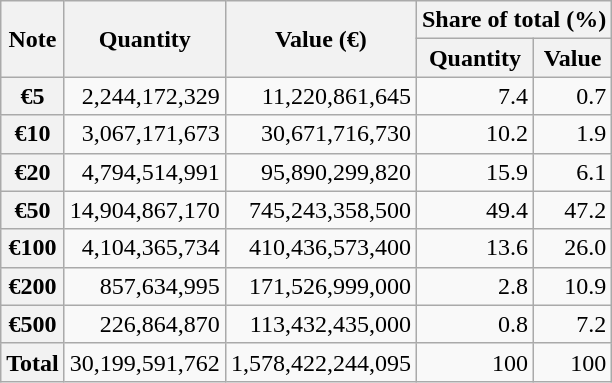<table class="wikitable sortable" style="text-align: right">
<tr>
<th rowspan="2">Note</th>
<th rowspan="2">Quantity</th>
<th rowspan="2">Value (€)</th>
<th colspan="2">Share of total (%)</th>
</tr>
<tr>
<th>Quantity</th>
<th>Value</th>
</tr>
<tr>
<th>€5</th>
<td>2,244,172,329</td>
<td>11,220,861,645</td>
<td>7.4</td>
<td>0.7</td>
</tr>
<tr>
<th>€10</th>
<td>3,067,171,673</td>
<td>30,671,716,730</td>
<td>10.2</td>
<td>1.9</td>
</tr>
<tr>
<th>€20</th>
<td>4,794,514,991</td>
<td>95,890,299,820</td>
<td>15.9</td>
<td>6.1</td>
</tr>
<tr>
<th>€50</th>
<td>14,904,867,170</td>
<td>745,243,358,500</td>
<td>49.4</td>
<td>47.2</td>
</tr>
<tr>
<th>€100</th>
<td>4,104,365,734</td>
<td>410,436,573,400</td>
<td>13.6</td>
<td>26.0</td>
</tr>
<tr>
<th>€200</th>
<td>857,634,995</td>
<td>171,526,999,000</td>
<td>2.8</td>
<td>10.9</td>
</tr>
<tr>
<th>€500</th>
<td>226,864,870</td>
<td>113,432,435,000</td>
<td>0.8</td>
<td>7.2</td>
</tr>
<tr>
<th>Total</th>
<td>30,199,591,762</td>
<td>1,578,422,244,095</td>
<td>100</td>
<td>100</td>
</tr>
</table>
